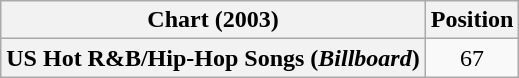<table class="wikitable plainrowheaders" style="text-align:center">
<tr>
<th scope="col">Chart (2003)</th>
<th scope="col">Position</th>
</tr>
<tr>
<th scope="row">US Hot R&B/Hip-Hop Songs (<em>Billboard</em>)</th>
<td>67</td>
</tr>
</table>
